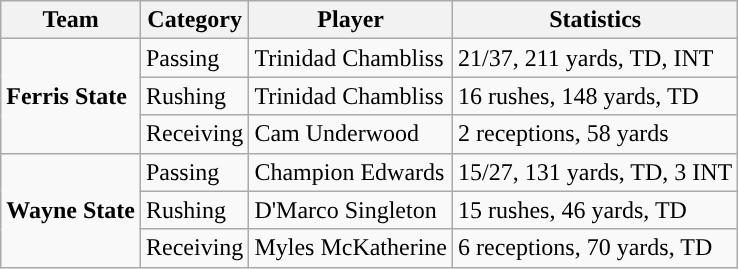<table class="wikitable" style="float: left;">
<tr>
<th>Team</th>
<th>Category</th>
<th>Player</th>
<th>Statistics</th>
</tr>
<tr>
<td rowspan=3><strong>Ferris State</strong></td>
<td>Passing</td>
<td>Trinidad Chambliss</td>
<td>21/37, 211 yards, TD, INT</td>
</tr>
<tr>
<td>Rushing</td>
<td>Trinidad Chambliss</td>
<td>16 rushes, 148 yards, TD</td>
</tr>
<tr>
<td>Receiving</td>
<td>Cam Underwood</td>
<td>2 receptions, 58 yards</td>
</tr>
<tr>
<td rowspan=3><strong>Wayne State</strong></td>
<td>Passing</td>
<td>Champion Edwards</td>
<td>15/27, 131 yards, TD, 3 INT</td>
</tr>
<tr>
<td>Rushing</td>
<td>D'Marco Singleton</td>
<td>15 rushes, 46 yards, TD</td>
</tr>
<tr>
<td>Receiving</td>
<td>Myles McKatherine</td>
<td>6 receptions, 70 yards, TD</td>
</tr>
</table>
